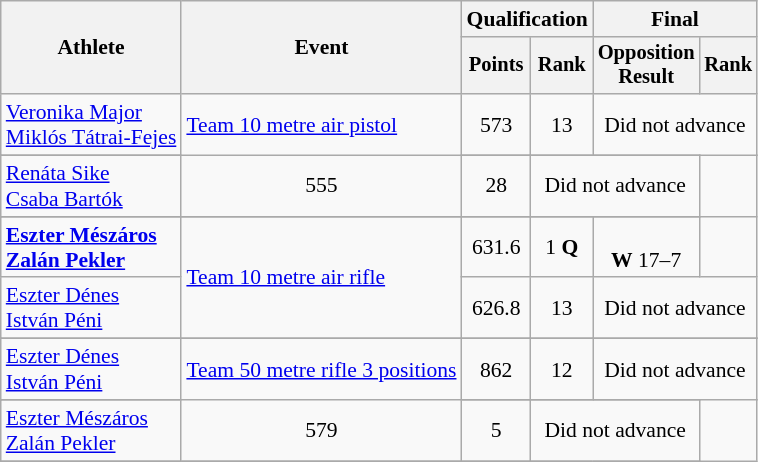<table class="wikitable" style="font-size:90%">
<tr>
<th rowspan="2">Athlete</th>
<th rowspan="2">Event</th>
<th colspan=2>Qualification</th>
<th colspan=2>Final</th>
</tr>
<tr style="font-size:95%">
<th>Points</th>
<th>Rank</th>
<th>Opposition<br>Result</th>
<th>Rank</th>
</tr>
<tr align=center>
<td align=left><a href='#'>Veronika Major</a><br><a href='#'>Miklós Tátrai-Fejes</a></td>
<td align=left rowspan=2><a href='#'>Team 10 metre air pistol</a></td>
<td>573</td>
<td>13</td>
<td colspan=2>Did not advance</td>
</tr>
<tr>
</tr>
<tr align=center>
<td align=left><a href='#'>Renáta Sike</a><br><a href='#'>Csaba Bartók</a></td>
<td>555</td>
<td>28</td>
<td colspan=2>Did not advance</td>
</tr>
<tr>
</tr>
<tr align=center>
<td align=left><strong><a href='#'>Eszter Mészáros</a><br><a href='#'>Zalán Pekler</a></strong></td>
<td align=left rowspan=2><a href='#'>Team 10 metre air rifle</a></td>
<td>631.6</td>
<td>1 <strong>Q</strong></td>
<td><br> <strong>W</strong> 17–7</td>
<td></td>
</tr>
<tr align=center>
<td align=left><a href='#'>Eszter Dénes</a><br><a href='#'>István Péni</a></td>
<td>626.8</td>
<td>13</td>
<td colspan=2>Did not advance</td>
</tr>
<tr>
</tr>
<tr align=center>
<td align=left><a href='#'>Eszter Dénes</a><br><a href='#'>István Péni</a></td>
<td align=left rowspan=2><a href='#'>Team 50 metre rifle 3 positions</a></td>
<td>862</td>
<td>12</td>
<td colspan=2>Did not advance</td>
</tr>
<tr>
</tr>
<tr align=center>
<td align=left><a href='#'>Eszter Mészáros</a><br><a href='#'>Zalán Pekler</a></td>
<td>579</td>
<td>5</td>
<td colspan=2>Did not advance</td>
</tr>
<tr>
</tr>
</table>
